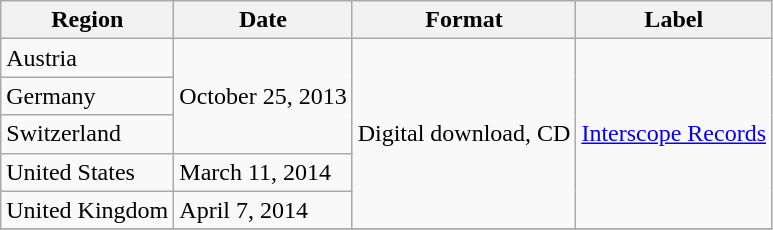<table class="wikitable">
<tr>
<th>Region</th>
<th>Date</th>
<th>Format</th>
<th>Label</th>
</tr>
<tr>
<td>Austria</td>
<td rowspan="3">October 25, 2013</td>
<td rowspan="5">Digital download, CD</td>
<td rowspan="5"><a href='#'>Interscope Records</a></td>
</tr>
<tr>
<td>Germany</td>
</tr>
<tr>
<td>Switzerland</td>
</tr>
<tr>
<td>United States</td>
<td>March 11, 2014</td>
</tr>
<tr>
<td>United Kingdom</td>
<td>April 7, 2014</td>
</tr>
<tr>
</tr>
</table>
